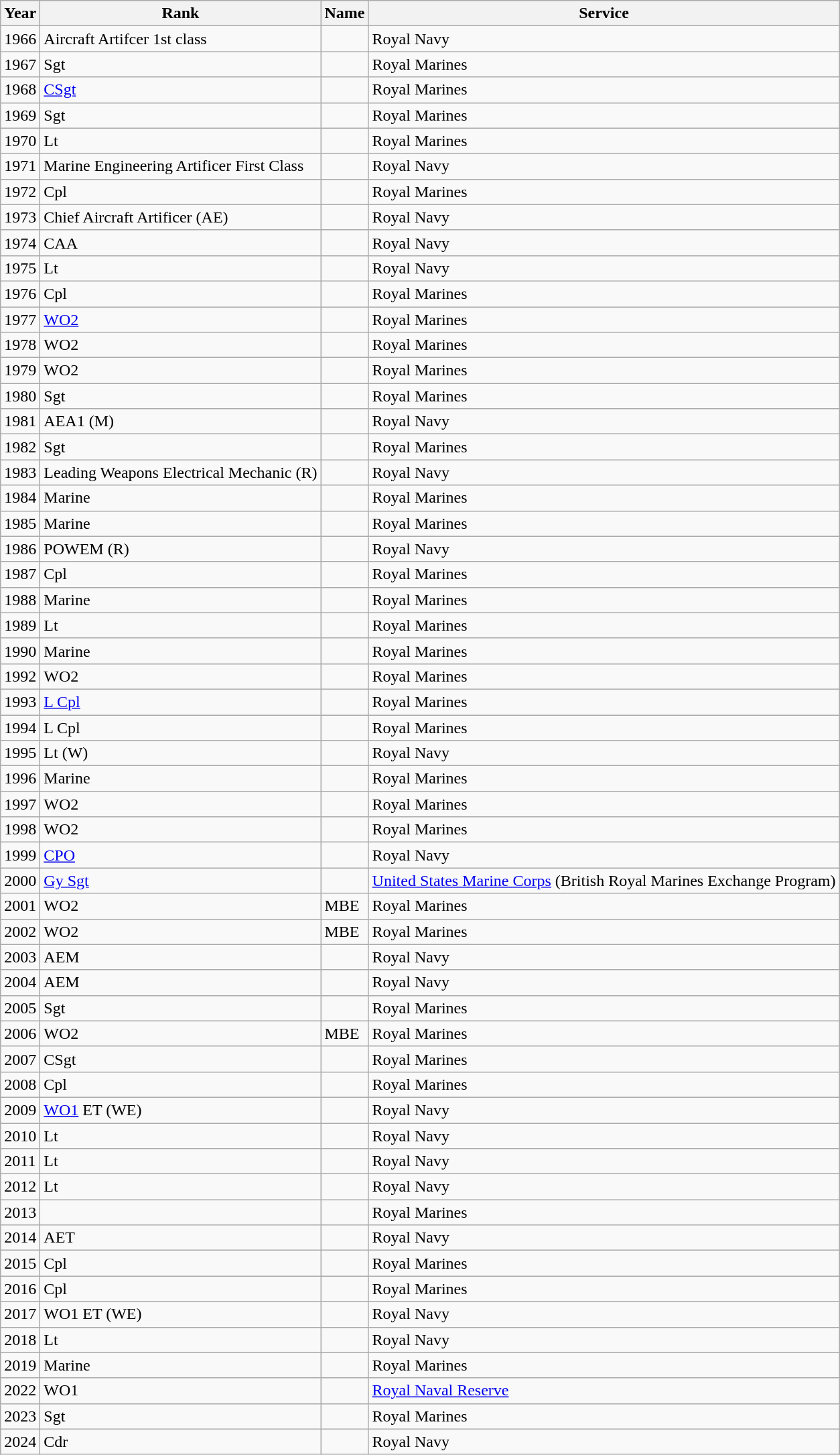<table class="wikitable sortable collapsible">
<tr>
<th scope="row";>Year</th>
<th scope="row";>Rank</th>
<th scope="row";>Name</th>
<th scope="row";>Service</th>
</tr>
<tr>
<td>1966</td>
<td>Aircraft Artifcer 1st class</td>
<td></td>
<td>Royal Navy</td>
</tr>
<tr>
<td>1967</td>
<td>Sgt</td>
<td></td>
<td>Royal Marines</td>
</tr>
<tr>
<td>1968</td>
<td><a href='#'>CSgt</a></td>
<td></td>
<td>Royal Marines</td>
</tr>
<tr>
<td>1969</td>
<td>Sgt</td>
<td></td>
<td>Royal Marines</td>
</tr>
<tr>
<td>1970</td>
<td>Lt</td>
<td></td>
<td>Royal Marines</td>
</tr>
<tr>
<td>1971</td>
<td>Marine Engineering Artificer First Class</td>
<td></td>
<td>Royal Navy</td>
</tr>
<tr>
<td>1972</td>
<td>Cpl</td>
<td></td>
<td>Royal Marines</td>
</tr>
<tr>
<td>1973</td>
<td>Chief Aircraft Artificer (AE)</td>
<td></td>
<td>Royal Navy</td>
</tr>
<tr>
<td>1974</td>
<td>CAA</td>
<td></td>
<td>Royal Navy</td>
</tr>
<tr>
<td>1975</td>
<td>Lt</td>
<td></td>
<td>Royal Navy</td>
</tr>
<tr>
<td>1976</td>
<td>Cpl</td>
<td></td>
<td>Royal Marines</td>
</tr>
<tr>
<td>1977</td>
<td><a href='#'>WO2</a></td>
<td></td>
<td>Royal Marines</td>
</tr>
<tr>
<td>1978</td>
<td>WO2</td>
<td></td>
<td>Royal Marines</td>
</tr>
<tr>
<td>1979</td>
<td>WO2</td>
<td></td>
<td>Royal Marines</td>
</tr>
<tr>
<td>1980</td>
<td>Sgt</td>
<td></td>
<td>Royal Marines</td>
</tr>
<tr>
<td>1981</td>
<td>AEA1 (M)</td>
<td></td>
<td>Royal Navy</td>
</tr>
<tr>
<td>1982</td>
<td>Sgt</td>
<td></td>
<td>Royal Marines</td>
</tr>
<tr>
<td>1983</td>
<td>Leading Weapons Electrical Mechanic (R)</td>
<td></td>
<td>Royal Navy</td>
</tr>
<tr>
<td>1984</td>
<td>Marine</td>
<td></td>
<td>Royal Marines</td>
</tr>
<tr>
<td>1985</td>
<td>Marine</td>
<td></td>
<td>Royal Marines</td>
</tr>
<tr>
<td>1986</td>
<td>POWEM (R)</td>
<td></td>
<td>Royal Navy</td>
</tr>
<tr>
<td>1987</td>
<td>Cpl</td>
<td></td>
<td>Royal Marines</td>
</tr>
<tr>
<td>1988</td>
<td>Marine</td>
<td></td>
<td>Royal Marines</td>
</tr>
<tr>
<td>1989</td>
<td>Lt</td>
<td></td>
<td>Royal Marines</td>
</tr>
<tr>
<td>1990</td>
<td>Marine</td>
<td></td>
<td>Royal Marines</td>
</tr>
<tr>
<td>1992</td>
<td>WO2</td>
<td></td>
<td>Royal Marines</td>
</tr>
<tr>
<td>1993</td>
<td><a href='#'>L Cpl</a></td>
<td></td>
<td>Royal Marines</td>
</tr>
<tr>
<td>1994</td>
<td>L Cpl</td>
<td></td>
<td>Royal Marines</td>
</tr>
<tr>
<td>1995</td>
<td>Lt (W)</td>
<td></td>
<td>Royal Navy</td>
</tr>
<tr>
<td>1996</td>
<td>Marine</td>
<td></td>
<td>Royal Marines</td>
</tr>
<tr>
<td>1997</td>
<td>WO2</td>
<td></td>
<td>Royal Marines</td>
</tr>
<tr>
<td>1998</td>
<td>WO2</td>
<td></td>
<td>Royal Marines</td>
</tr>
<tr>
<td>1999</td>
<td><a href='#'>CPO</a></td>
<td></td>
<td>Royal Navy</td>
</tr>
<tr>
<td>2000</td>
<td><a href='#'>Gy Sgt</a></td>
<td></td>
<td><a href='#'>United States Marine Corps</a> (British Royal Marines Exchange Program)</td>
</tr>
<tr>
<td>2001</td>
<td>WO2</td>
<td>  MBE</td>
<td>Royal Marines</td>
</tr>
<tr>
<td>2002</td>
<td>WO2</td>
<td> MBE</td>
<td>Royal Marines</td>
</tr>
<tr>
<td>2003</td>
<td>AEM</td>
<td></td>
<td>Royal Navy</td>
</tr>
<tr>
<td>2004</td>
<td>AEM</td>
<td></td>
<td>Royal Navy</td>
</tr>
<tr>
<td>2005</td>
<td>Sgt</td>
<td></td>
<td>Royal Marines</td>
</tr>
<tr>
<td>2006</td>
<td>WO2</td>
<td> MBE</td>
<td>Royal Marines</td>
</tr>
<tr>
<td>2007</td>
<td>CSgt</td>
<td></td>
<td>Royal Marines</td>
</tr>
<tr>
<td>2008</td>
<td>Cpl</td>
<td></td>
<td>Royal Marines</td>
</tr>
<tr>
<td>2009</td>
<td><a href='#'>WO1</a> ET (WE)</td>
<td></td>
<td>Royal Navy</td>
</tr>
<tr>
<td>2010</td>
<td>Lt</td>
<td></td>
<td>Royal Navy</td>
</tr>
<tr>
<td>2011</td>
<td>Lt</td>
<td></td>
<td>Royal Navy</td>
</tr>
<tr>
<td>2012</td>
<td>Lt</td>
<td></td>
<td>Royal Navy</td>
</tr>
<tr>
<td>2013</td>
<td></td>
<td></td>
<td>Royal Marines</td>
</tr>
<tr>
<td>2014</td>
<td>AET</td>
<td></td>
<td>Royal Navy</td>
</tr>
<tr>
<td>2015</td>
<td>Cpl</td>
<td></td>
<td>Royal Marines</td>
</tr>
<tr>
<td>2016</td>
<td>Cpl</td>
<td></td>
<td>Royal Marines</td>
</tr>
<tr>
<td>2017</td>
<td>WO1 ET (WE)</td>
<td></td>
<td>Royal Navy</td>
</tr>
<tr>
<td>2018</td>
<td>Lt</td>
<td></td>
<td>Royal Navy</td>
</tr>
<tr>
<td>2019</td>
<td>Marine</td>
<td></td>
<td>Royal Marines</td>
</tr>
<tr>
<td>2022</td>
<td>WO1</td>
<td></td>
<td><a href='#'>Royal Naval Reserve</a></td>
</tr>
<tr>
<td>2023</td>
<td>Sgt</td>
<td></td>
<td>Royal Marines</td>
</tr>
<tr>
<td>2024</td>
<td>Cdr</td>
<td></td>
<td>Royal Navy</td>
</tr>
</table>
